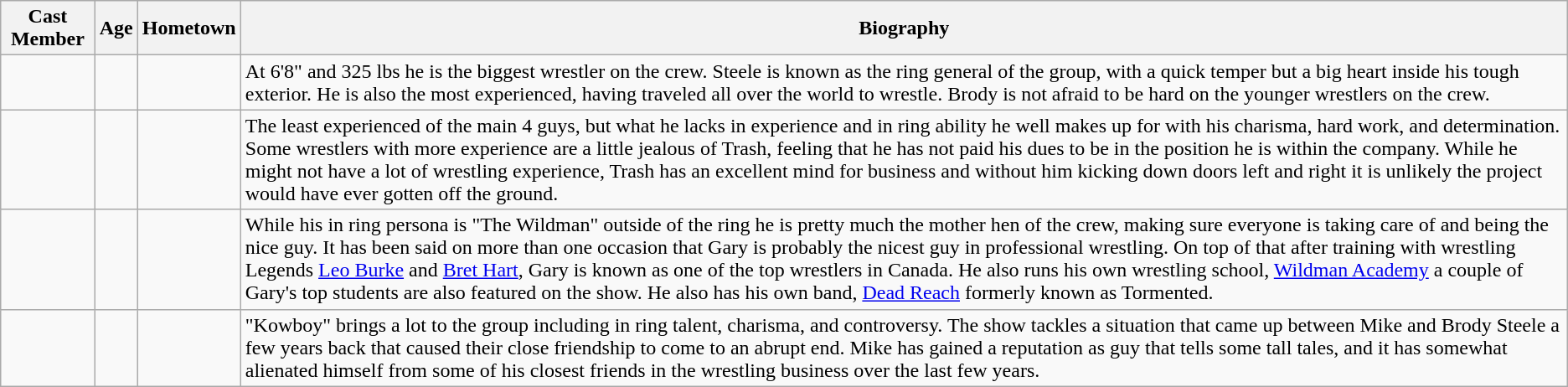<table class="wikitable sortable">
<tr>
<th>Cast Member</th>
<th>Age</th>
<th>Hometown</th>
<th>Biography</th>
</tr>
<tr>
<td></td>
<td></td>
<td></td>
<td>At 6'8" and 325 lbs he is the biggest wrestler on the crew. Steele is known as the ring general of the group, with a quick temper but a big heart inside his tough exterior. He is also the most experienced, having traveled all over the world to wrestle.  Brody is not afraid to be hard on the younger wrestlers on the crew.</td>
</tr>
<tr>
<td></td>
<td></td>
<td></td>
<td>The least experienced of the main 4 guys, but what he lacks in experience and in ring ability he well makes up for with his charisma, hard work, and determination.  Some wrestlers with more experience are a little jealous of Trash, feeling that he has not paid his dues to be in the position he is within the company.  While he might not have a lot of wrestling experience, Trash has an excellent mind for business and without him kicking down doors left and right it is unlikely the project would have ever gotten off the ground.</td>
</tr>
<tr>
<td></td>
<td></td>
<td></td>
<td>While his in ring persona is "The Wildman" outside of the ring he is pretty much the mother hen of the crew, making sure everyone is taking care of and being the nice guy. It has been said on more than one occasion that Gary is probably the nicest guy in professional wrestling.  On top of that after training with wrestling Legends <a href='#'>Leo Burke</a> and <a href='#'>Bret Hart</a>, Gary is known as one of the top wrestlers in Canada.  He also runs his own wrestling school, <a href='#'>Wildman Academy</a> a couple of Gary's top students are also featured on the show.  He also has his own band, <a href='#'>Dead Reach</a> formerly known as Tormented.</td>
</tr>
<tr>
<td></td>
<td></td>
<td></td>
<td>"Kowboy" brings a lot to the group including in ring talent, charisma, and controversy.  The show tackles a situation that came up between Mike and Brody Steele a few years back that caused their close friendship to come to an abrupt end.  Mike has gained a reputation as guy that tells some tall tales, and it has somewhat alienated himself from some of his closest friends in the wrestling business over the last few years.</td>
</tr>
</table>
